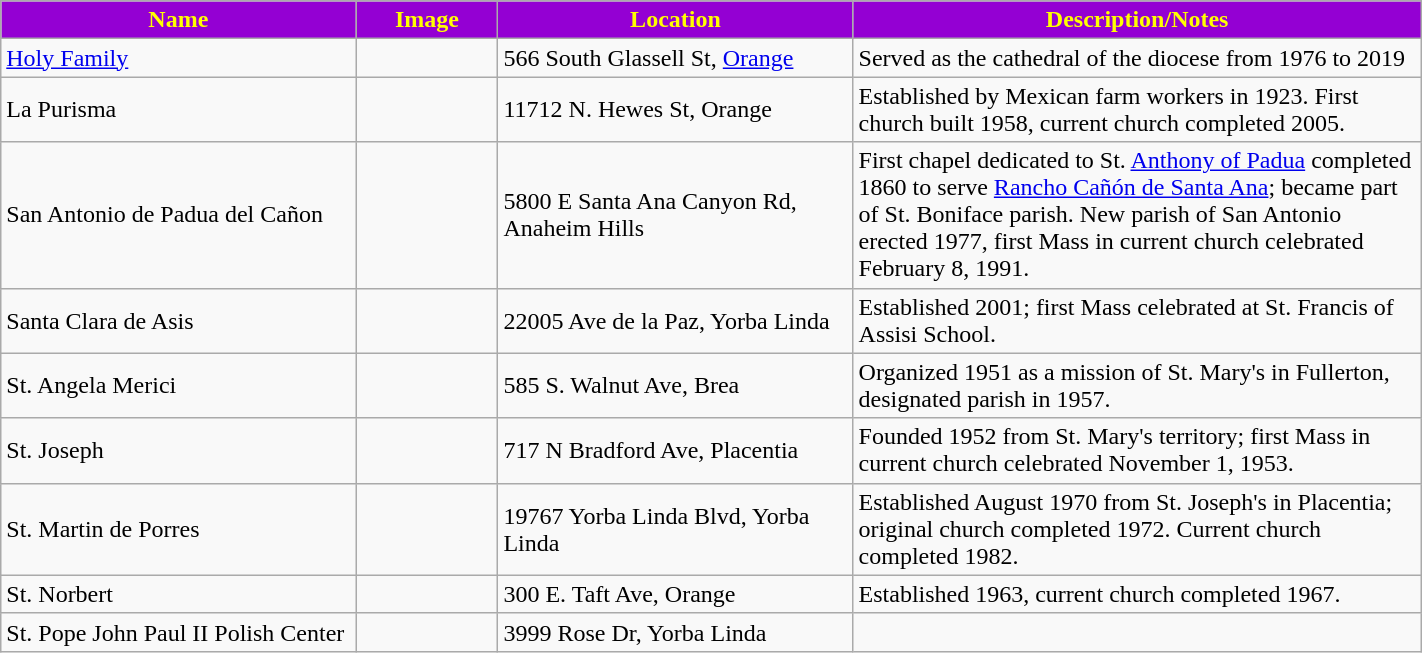<table class="wikitable sortable" style="width:75%">
<tr>
<th style="background:darkviolet; color:yellow;" width="25%"><strong>Name</strong></th>
<th style="background:darkviolet; color:yellow;" width="10%"><strong>Image</strong></th>
<th style="background:darkviolet; color:yellow;" width="25%"><strong>Location</strong></th>
<th style="background:darkviolet; color:yellow;" width="15"><strong>Description/Notes</strong></th>
</tr>
<tr>
<td><a href='#'>Holy Family</a></td>
<td></td>
<td>566 South Glassell St, <a href='#'>Orange</a></td>
<td>Served as the cathedral of the diocese from 1976 to 2019</td>
</tr>
<tr>
<td>La Purisma</td>
<td></td>
<td>11712 N. Hewes St, Orange</td>
<td>Established by Mexican farm workers in 1923. First church built 1958, current church completed 2005.</td>
</tr>
<tr>
<td>San Antonio de Padua del Cañon</td>
<td></td>
<td>5800 E Santa Ana Canyon Rd, Anaheim Hills</td>
<td>First chapel dedicated to St. <a href='#'>Anthony of Padua</a> completed 1860 to serve <a href='#'>Rancho Cañón de Santa Ana</a>; became part of St. Boniface parish. New parish of San Antonio erected 1977, first Mass in current church celebrated February 8, 1991.</td>
</tr>
<tr>
<td>Santa Clara de Asis</td>
<td></td>
<td>22005 Ave de la Paz, Yorba Linda</td>
<td>Established 2001; first Mass celebrated at St. Francis of Assisi School.</td>
</tr>
<tr>
<td>St. Angela Merici</td>
<td></td>
<td>585 S. Walnut Ave, Brea</td>
<td>Organized 1951 as a mission of St. Mary's in Fullerton, designated parish in 1957.</td>
</tr>
<tr>
<td>St. Joseph</td>
<td></td>
<td>717 N Bradford Ave, Placentia</td>
<td>Founded 1952 from St. Mary's territory; first Mass in current church celebrated November 1, 1953.</td>
</tr>
<tr>
<td>St. Martin de Porres</td>
<td></td>
<td>19767 Yorba Linda Blvd, Yorba Linda</td>
<td>Established August 1970 from St. Joseph's in Placentia; original church completed 1972. Current church completed 1982.</td>
</tr>
<tr>
<td>St. Norbert</td>
<td></td>
<td>300 E. Taft Ave, Orange</td>
<td>Established 1963, current church completed 1967.</td>
</tr>
<tr>
<td>St. Pope John Paul II Polish Center</td>
<td></td>
<td>3999 Rose Dr, Yorba Linda</td>
<td></td>
</tr>
</table>
